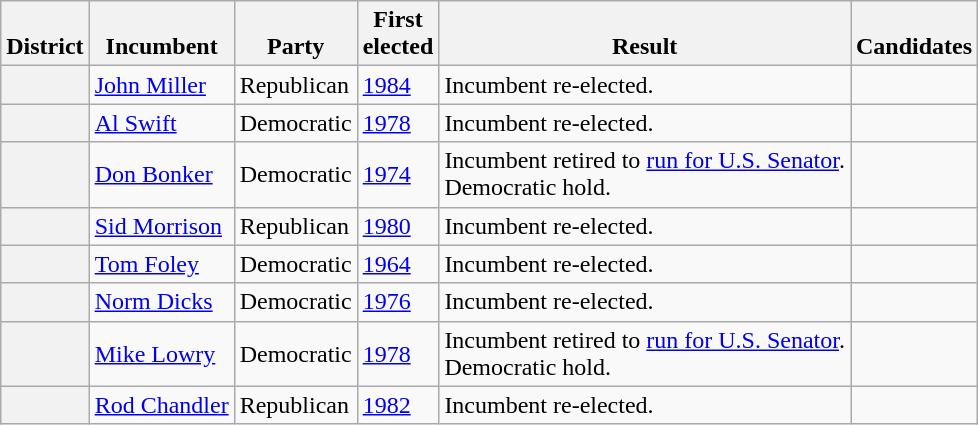<table class=wikitable>
<tr valign=bottom>
<th>District</th>
<th>Incumbent</th>
<th>Party</th>
<th>First<br>elected</th>
<th>Result</th>
<th>Candidates</th>
</tr>
<tr>
<th></th>
<td><a href='#'>John Miller</a></td>
<td>Republican</td>
<td><a href='#'>1984</a></td>
<td>Incumbent re-elected.</td>
<td nowrap></td>
</tr>
<tr>
<th></th>
<td><a href='#'>Al Swift</a></td>
<td>Democratic</td>
<td><a href='#'>1978</a></td>
<td>Incumbent re-elected.</td>
<td nowrap></td>
</tr>
<tr>
<th></th>
<td><a href='#'>Don Bonker</a></td>
<td>Democratic</td>
<td><a href='#'>1974</a></td>
<td>Incumbent retired to <a href='#'>run for U.S. Senator</a>.<br>Democratic hold.</td>
<td nowrap></td>
</tr>
<tr>
<th></th>
<td><a href='#'>Sid Morrison</a></td>
<td>Republican</td>
<td><a href='#'>1980</a></td>
<td>Incumbent re-elected.</td>
<td nowrap></td>
</tr>
<tr>
<th></th>
<td><a href='#'>Tom Foley</a></td>
<td>Democratic</td>
<td><a href='#'>1964</a></td>
<td>Incumbent re-elected.</td>
<td nowrap></td>
</tr>
<tr>
<th></th>
<td><a href='#'>Norm Dicks</a></td>
<td>Democratic</td>
<td><a href='#'>1976</a></td>
<td>Incumbent re-elected.</td>
<td nowrap></td>
</tr>
<tr>
<th></th>
<td><a href='#'>Mike Lowry</a></td>
<td>Democratic</td>
<td><a href='#'>1978</a></td>
<td>Incumbent retired to <a href='#'>run for U.S. Senator</a>.<br>Democratic hold.</td>
<td nowrap></td>
</tr>
<tr>
<th></th>
<td><a href='#'>Rod Chandler</a></td>
<td>Republican</td>
<td><a href='#'>1982</a></td>
<td>Incumbent re-elected.</td>
<td nowrap></td>
</tr>
</table>
